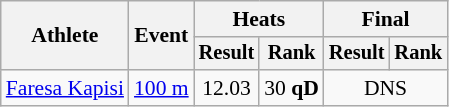<table class="wikitable" style="font-size:90%">
<tr>
<th rowspan=2>Athlete</th>
<th rowspan=2>Event</th>
<th colspan=2>Heats</th>
<th colspan=2>Final</th>
</tr>
<tr style="font-size:95%">
<th>Result</th>
<th>Rank</th>
<th>Result</th>
<th>Rank</th>
</tr>
<tr align=center>
<td align=left><a href='#'>Faresa Kapisi</a></td>
<td align=left><a href='#'>100 m</a></td>
<td>12.03</td>
<td>30 <strong>qD</strong></td>
<td colspan=2>DNS</td>
</tr>
</table>
